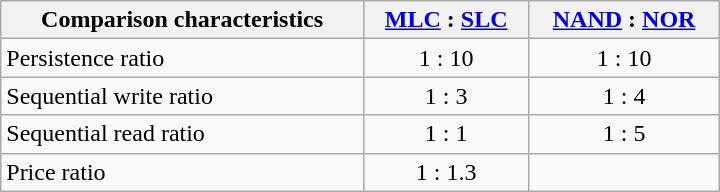<table class="wikitable floatright" style="width: 30em; margin-left: 1.5em; margin-right: 0;">
<tr>
<th>Comparison characteristics</th>
<th><a href='#'>MLC</a> : <a href='#'>SLC</a></th>
<th><a href='#'>NAND</a> : <a href='#'>NOR</a></th>
</tr>
<tr>
<td>Persistence ratio</td>
<td align="center">1 : 10</td>
<td align="center">1 : 10</td>
</tr>
<tr>
<td>Sequential write ratio</td>
<td align="center">1 : 3</td>
<td align="center">1 : 4</td>
</tr>
<tr>
<td>Sequential read ratio</td>
<td align="center">1 : 1</td>
<td align="center">1 : 5</td>
</tr>
<tr>
<td>Price ratio</td>
<td align="center">1 : 1.3</td>
<td align="center"></td>
</tr>
</table>
